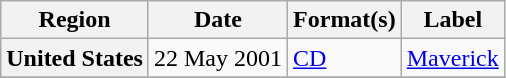<table class="wikitable plainrowheaders">
<tr>
<th scope="col">Region</th>
<th scope="col">Date</th>
<th scope="col">Format(s)</th>
<th scope="col">Label</th>
</tr>
<tr>
<th scope="row">United States</th>
<td>22 May 2001</td>
<td><a href='#'>CD</a></td>
<td><a href='#'>Maverick</a></td>
</tr>
<tr>
</tr>
</table>
